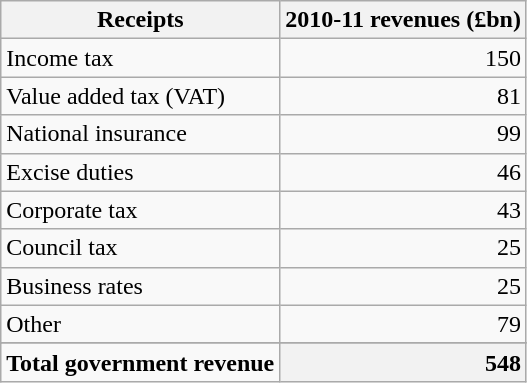<table class="wikitable sortable">
<tr>
<th>Receipts</th>
<th style="text-align: right">2010-11 revenues (£bn)</th>
</tr>
<tr>
<td>Income tax</td>
<td style="text-align: right">150</td>
</tr>
<tr>
<td>Value added tax (VAT)</td>
<td style="text-align: right">81</td>
</tr>
<tr>
<td>National insurance</td>
<td style="text-align: right">99</td>
</tr>
<tr>
<td>Excise duties</td>
<td style="text-align: right">46</td>
</tr>
<tr>
<td>Corporate tax</td>
<td style="text-align: right">43</td>
</tr>
<tr>
<td>Council tax</td>
<td style="text-align: right">25</td>
</tr>
<tr>
<td>Business rates</td>
<td style="text-align: right">25</td>
</tr>
<tr>
<td>Other</td>
<td style="text-align: right">79</td>
</tr>
<tr>
</tr>
<tr class="sortbottom">
<td style="text-align: left"><strong>Total government revenue</strong></td>
<th style="text-align: right">548</th>
</tr>
</table>
